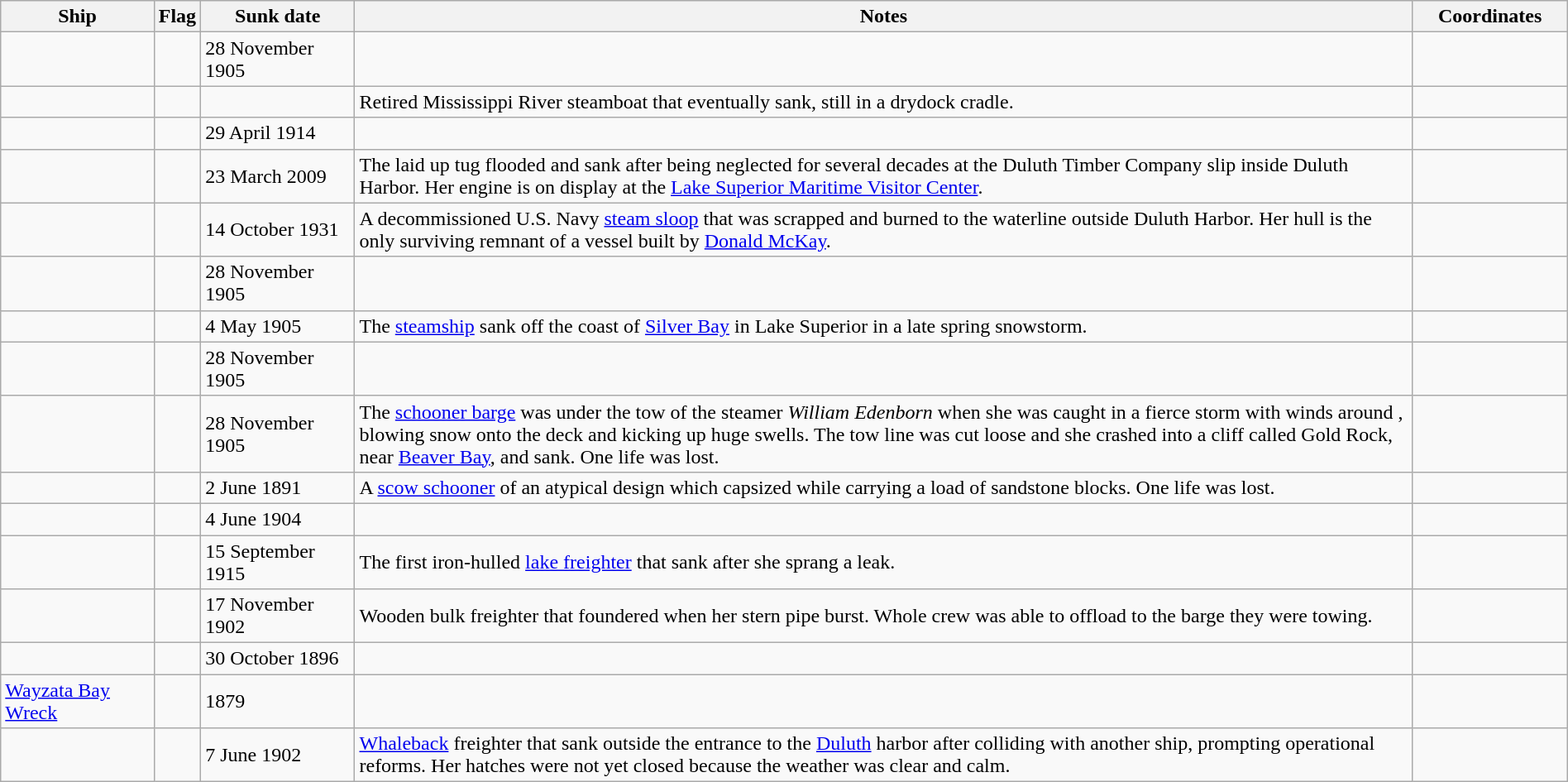<table class=wikitable | style = "width:100%">
<tr>
<th style="width:10%">Ship</th>
<th>Flag</th>
<th style="width:10%">Sunk date</th>
<th style="width:70%">Notes</th>
<th style="width:10%">Coordinates</th>
</tr>
<tr>
<td></td>
<td></td>
<td>28 November 1905</td>
<td></td>
<td></td>
</tr>
<tr>
<td></td>
<td></td>
<td></td>
<td>Retired Mississippi River steamboat that eventually sank, still in a drydock cradle.</td>
<td></td>
</tr>
<tr>
<td></td>
<td></td>
<td>29 April 1914</td>
<td></td>
<td></td>
</tr>
<tr>
<td></td>
<td></td>
<td>23 March 2009</td>
<td>The laid up tug flooded and sank after being neglected for several decades at the Duluth Timber Company slip inside Duluth Harbor. Her engine is on display at the <a href='#'>Lake Superior Maritime Visitor Center</a>.</td>
<td></td>
</tr>
<tr>
<td></td>
<td></td>
<td>14 October 1931</td>
<td>A decommissioned U.S. Navy <a href='#'>steam sloop</a> that was scrapped and burned to the waterline outside Duluth Harbor. Her hull is the only surviving remnant of a vessel built by <a href='#'>Donald McKay</a>.</td>
<td></td>
</tr>
<tr>
<td></td>
<td></td>
<td>28 November 1905</td>
<td></td>
<td></td>
</tr>
<tr>
<td></td>
<td></td>
<td>4 May 1905</td>
<td>The <a href='#'>steamship</a> sank off the coast of <a href='#'>Silver Bay</a> in Lake Superior in a late spring snowstorm.</td>
<td></td>
</tr>
<tr>
<td></td>
<td></td>
<td>28 November 1905</td>
<td></td>
<td></td>
</tr>
<tr>
<td></td>
<td></td>
<td>28 November 1905</td>
<td>The <a href='#'>schooner barge</a> was under the tow of the steamer <em>William Edenborn</em> when she was caught in a fierce storm with winds around , blowing snow onto the deck and kicking up huge swells. The tow line was cut loose and she crashed into a cliff called Gold Rock, near <a href='#'>Beaver Bay</a>, and sank. One life was lost.</td>
<td></td>
</tr>
<tr>
<td></td>
<td></td>
<td>2 June 1891</td>
<td>A <a href='#'>scow schooner</a> of an atypical design which capsized while carrying a load of sandstone blocks.  One life was lost.</td>
<td></td>
</tr>
<tr>
<td></td>
<td></td>
<td>4 June 1904</td>
<td></td>
<td></td>
</tr>
<tr>
<td></td>
<td></td>
<td>15 September 1915</td>
<td>The first iron-hulled <a href='#'>lake freighter</a> that sank after she sprang a leak.</td>
<td></td>
</tr>
<tr>
<td></td>
<td></td>
<td>17 November 1902</td>
<td>Wooden bulk freighter that foundered when her stern pipe burst.  Whole crew was able to offload to the barge they were towing.</td>
<td></td>
</tr>
<tr>
<td></td>
<td></td>
<td>30 October 1896</td>
<td></td>
<td></td>
</tr>
<tr>
<td><a href='#'>Wayzata Bay Wreck</a></td>
<td></td>
<td>1879</td>
<td></td>
<td></td>
</tr>
<tr>
<td></td>
<td></td>
<td>7 June 1902</td>
<td><a href='#'>Whaleback</a> freighter that sank outside the entrance to the <a href='#'>Duluth</a> harbor after colliding with another ship, prompting operational reforms.  Her hatches were not yet closed because the weather was clear and calm.</td>
<td></td>
</tr>
</table>
